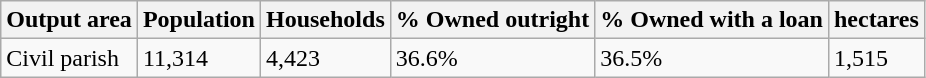<table class="wikitable">
<tr>
<th>Output area</th>
<th>Population</th>
<th>Households</th>
<th>% Owned outright</th>
<th>% Owned with a loan</th>
<th>hectares</th>
</tr>
<tr>
<td>Civil parish</td>
<td>11,314</td>
<td>4,423</td>
<td>36.6%</td>
<td>36.5%</td>
<td>1,515</td>
</tr>
</table>
